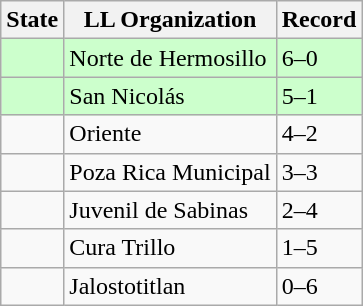<table class="wikitable">
<tr>
<th>State</th>
<th>LL Organization</th>
<th>Record</th>
</tr>
<tr bgcolor=ccffcc>
<td><strong></strong></td>
<td>Norte de Hermosillo</td>
<td>6–0</td>
</tr>
<tr bgcolor=ccffcc>
<td><strong></strong></td>
<td>San Nicolás</td>
<td>5–1</td>
</tr>
<tr>
<td><strong></strong></td>
<td>Oriente</td>
<td>4–2</td>
</tr>
<tr>
<td><strong></strong></td>
<td>Poza Rica Municipal</td>
<td>3–3</td>
</tr>
<tr>
<td><strong></strong></td>
<td>Juvenil de Sabinas</td>
<td>2–4</td>
</tr>
<tr>
<td><strong></strong></td>
<td>Cura Trillo</td>
<td>1–5</td>
</tr>
<tr>
<td><strong></strong></td>
<td>Jalostotitlan</td>
<td>0–6</td>
</tr>
</table>
